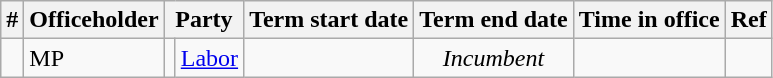<table class='wikitable sortable'>
<tr>
<th>#</th>
<th>Officeholder</th>
<th colspan="2">Party</th>
<th>Term start date</th>
<th>Term end date</th>
<th>Time in office</th>
<th class="unsortable">Ref</th>
</tr>
<tr>
<td align=center></td>
<td> MP</td>
<td></td>
<td><a href='#'>Labor</a></td>
<td align=center></td>
<td align=center><em>Incumbent</em></td>
<td align=right></td>
<td></td>
</tr>
</table>
